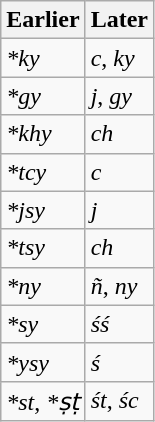<table class="wikitable">
<tr>
<th>Earlier</th>
<th>Later</th>
</tr>
<tr>
<td><em>*ky</em></td>
<td><em>c</em>, <em>ky</em></td>
</tr>
<tr>
<td><em>*gy</em></td>
<td><em>j</em>, <em>gy</em></td>
</tr>
<tr>
<td><em>*khy</em></td>
<td><em>ch</em></td>
</tr>
<tr>
<td><em>*tcy</em></td>
<td><em>c</em></td>
</tr>
<tr>
<td><em>*jsy</em></td>
<td><em>j</em></td>
</tr>
<tr>
<td><em>*tsy</em></td>
<td><em>ch</em></td>
</tr>
<tr>
<td><em>*ny</em></td>
<td><em>ñ</em>, <em>ny</em></td>
</tr>
<tr>
<td><em>*sy</em></td>
<td><em>śś</em></td>
</tr>
<tr>
<td><em>*ysy</em></td>
<td><em>ś</em></td>
</tr>
<tr>
<td><em>*st</em>, <em>*ṣṭ</em></td>
<td><em>śt</em>, <em>śc</em></td>
</tr>
</table>
